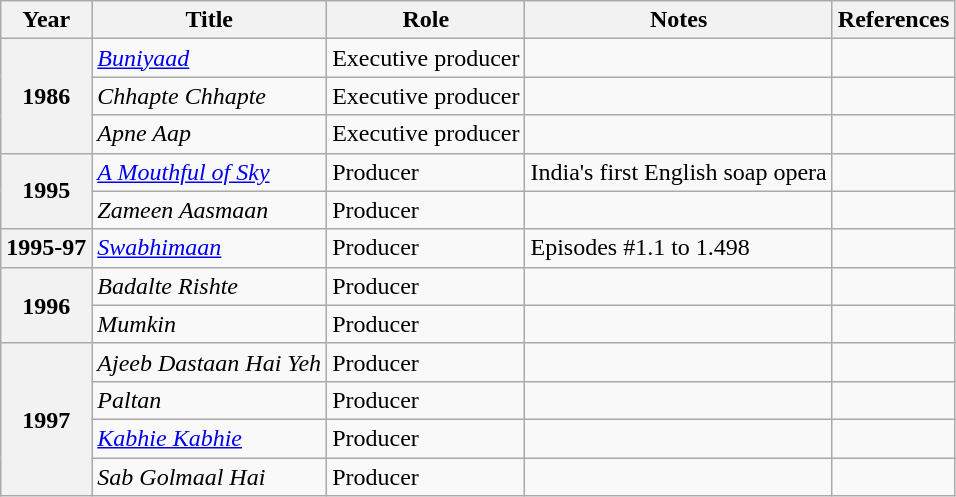<table class="wikitable sortable">
<tr>
<th>Year</th>
<th>Title</th>
<th>Role</th>
<th class="unsortable">Notes</th>
<th class="unsortable">References</th>
</tr>
<tr>
<th rowspan=3>1986</th>
<td><em><a href='#'>Buniyaad</a></em></td>
<td>Executive producer</td>
<td></td>
<td></td>
</tr>
<tr>
<td><em>Chhapte Chhapte</em></td>
<td>Executive producer</td>
<td></td>
<td></td>
</tr>
<tr>
<td><em>Apne Aap</em></td>
<td>Executive producer</td>
<td></td>
<td></td>
</tr>
<tr>
<th rowspan=2>1995</th>
<td><em><a href='#'>A Mouthful of Sky</a></em></td>
<td>Producer</td>
<td>India's first English soap opera</td>
<td></td>
</tr>
<tr>
<td><em>Zameen Aasmaan</em></td>
<td>Producer</td>
<td></td>
<td></td>
</tr>
<tr>
<th>1995-97</th>
<td><em><a href='#'>Swabhimaan</a></em></td>
<td>Producer</td>
<td>Episodes #1.1 to 1.498</td>
<td></td>
</tr>
<tr>
<th rowspan=2>1996</th>
<td><em>Badalte Rishte</em></td>
<td>Producer</td>
<td></td>
<td></td>
</tr>
<tr>
<td><em>Mumkin</em></td>
<td>Producer</td>
<td></td>
<td></td>
</tr>
<tr>
<th rowspan=4>1997</th>
<td><em>Ajeeb Dastaan Hai Yeh</em></td>
<td>Producer</td>
<td></td>
<td></td>
</tr>
<tr>
<td><em>Paltan</em></td>
<td>Producer</td>
<td></td>
<td></td>
</tr>
<tr>
<td><em><a href='#'>Kabhie Kabhie</a></em></td>
<td>Producer</td>
<td></td>
<td></td>
</tr>
<tr>
<td><em>Sab Golmaal Hai</em></td>
<td>Producer</td>
<td></td>
<td></td>
</tr>
</table>
